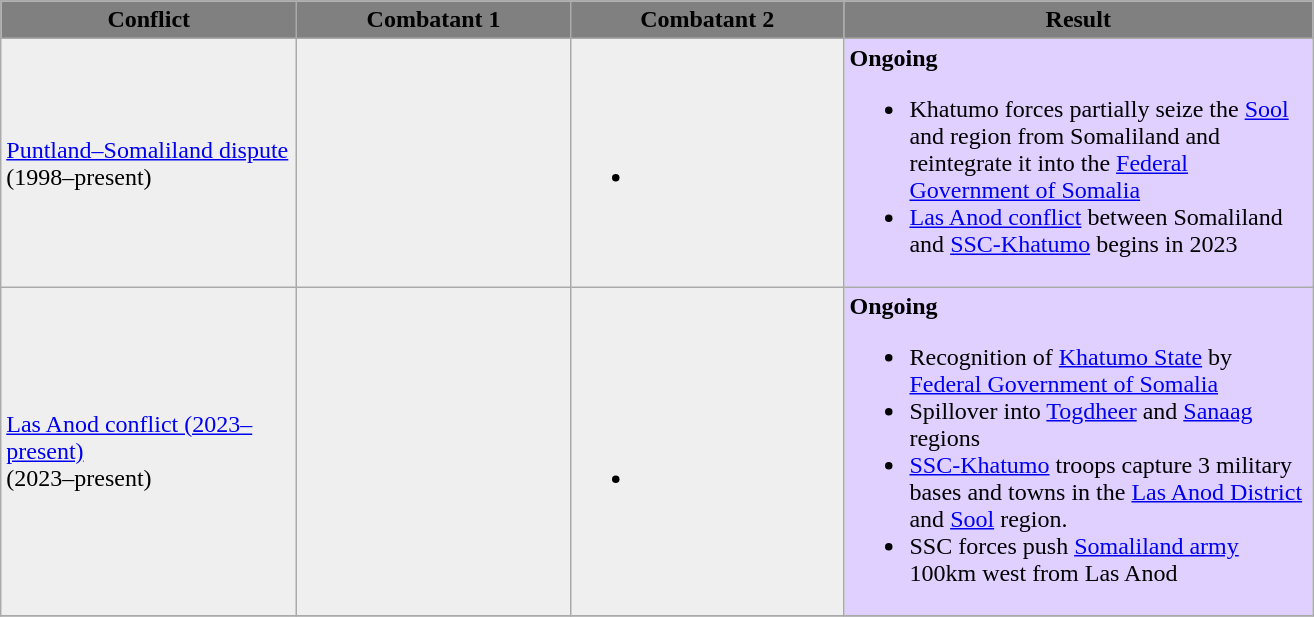<table class="wikitable">
<tr>
<th style="background:grey" width="190"><span>Conflict</span></th>
<th style="background:grey" width="175"><span>Combatant 1</span></th>
<th style="background:grey" width="175"><span>Combatant 2</span></th>
<th style="background:grey" width="305"><span>Result</span></th>
</tr>
<tr>
<td style="background:#efefef"><a href='#'>Puntland–Somaliland dispute</a><br>(1998–present)</td>
<td style="background:#efefef"><br></td>
<td style="background:#efefef"><br><ul><li></li></ul></td>
<td style="background:#E0D0FF"><strong>Ongoing</strong><br><ul><li>Khatumo forces partially seize the <a href='#'>Sool</a> and region from Somaliland and reintegrate it into the <a href='#'>Federal Government of Somalia</a></li><li><a href='#'>Las Anod conflict</a> between Somaliland and <a href='#'>SSC-Khatumo</a> begins in 2023</li></ul></td>
</tr>
<tr>
<td style="background:#efefef"><a href='#'>Las Anod conflict (2023–present)</a><br>(2023–present)</td>
<td style="background:#efefef"><br></td>
<td style="background:#efefef"><br><br><ul><li></li></ul></td>
<td style="background:#E0D0FF"><strong>Ongoing</strong><br><ul><li>Recognition of <a href='#'>Khatumo State</a> by <a href='#'>Federal Government of Somalia</a></li><li>Spillover into <a href='#'>Togdheer</a> and <a href='#'>Sanaag</a> regions</li><li><a href='#'>SSC-Khatumo</a> troops capture 3 military bases and towns in the <a href='#'>Las Anod District</a> and <a href='#'>Sool</a> region.</li><li>SSC forces push <a href='#'>Somaliland army</a> 100km west from Las Anod</li></ul></td>
</tr>
<tr>
</tr>
</table>
